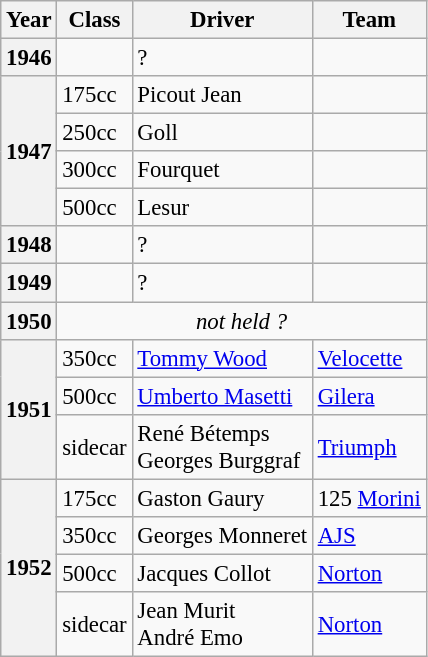<table class="wikitable" style="font-size:95%">
<tr>
<th>Year</th>
<th>Class</th>
<th>Driver</th>
<th>Team</th>
</tr>
<tr>
<th>1946</th>
<td></td>
<td>?</td>
<td></td>
</tr>
<tr>
<th rowspan=4>1947</th>
<td>175cc</td>
<td> Picout Jean</td>
<td></td>
</tr>
<tr>
<td>250cc</td>
<td> Goll</td>
<td></td>
</tr>
<tr>
<td>300cc</td>
<td> Fourquet</td>
<td></td>
</tr>
<tr>
<td>500cc</td>
<td> Lesur</td>
<td></td>
</tr>
<tr>
<th>1948</th>
<td></td>
<td>?</td>
<td></td>
</tr>
<tr>
<th>1949</th>
<td></td>
<td>?</td>
<td></td>
</tr>
<tr>
<th>1950</th>
<td colspan=3 align=center><em>not held ?</em></td>
</tr>
<tr>
<th rowspan=3>1951</th>
<td>350cc</td>
<td> <a href='#'>Tommy Wood</a></td>
<td><a href='#'>Velocette</a></td>
</tr>
<tr>
<td>500cc</td>
<td> <a href='#'>Umberto Masetti</a></td>
<td><a href='#'>Gilera</a></td>
</tr>
<tr>
<td>sidecar</td>
<td> René Bétemps<br>  Georges Burggraf</td>
<td><a href='#'>Triumph</a></td>
</tr>
<tr>
<th rowspan=4>1952</th>
<td>175cc</td>
<td> Gaston Gaury</td>
<td>125 <a href='#'>Morini</a></td>
</tr>
<tr>
<td>350cc</td>
<td> Georges Monneret</td>
<td><a href='#'>AJS</a></td>
</tr>
<tr>
<td>500cc</td>
<td> Jacques Collot</td>
<td><a href='#'>Norton</a></td>
</tr>
<tr>
<td>sidecar</td>
<td> Jean Murit<br>  André Emo</td>
<td><a href='#'>Norton</a></td>
</tr>
</table>
